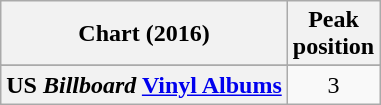<table class="wikitable sortable plainrowheaders" style="text-align:center">
<tr>
<th scope="col">Chart (2016)</th>
<th scope="col">Peak<br> position</th>
</tr>
<tr>
</tr>
<tr>
<th scope="row">US <em>Billboard</em> <a href='#'>Vinyl Albums</a></th>
<td>3</td>
</tr>
</table>
